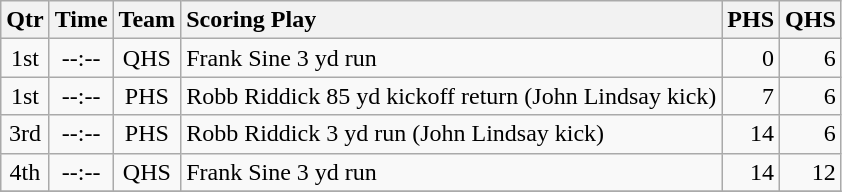<table class="wikitable">
<tr>
<th style="text-align: center;">Qtr</th>
<th style="text-align: center;">Time</th>
<th style="text-align: center;">Team</th>
<th style="text-align: left;">Scoring Play</th>
<th style="text-align: right;">PHS</th>
<th style="text-align: right;">QHS</th>
</tr>
<tr>
<td style="text-align: center;">1st</td>
<td style="text-align: center;">--:--</td>
<td style="text-align: center;">QHS</td>
<td style="text-align: left;">Frank Sine 3 yd run</td>
<td style="text-align: right;">0</td>
<td style="text-align: right;">6</td>
</tr>
<tr>
<td style="text-align: center;">1st</td>
<td style="text-align: center;">--:--</td>
<td style="text-align: center;">PHS</td>
<td style="text-align: left;">Robb Riddick 85 yd kickoff return (John Lindsay kick)</td>
<td style="text-align: right;">7</td>
<td style="text-align: right;">6</td>
</tr>
<tr>
<td style="text-align: center;">3rd</td>
<td style="text-align: center;">--:--</td>
<td style="text-align: center;">PHS</td>
<td style="text-align: left;">Robb Riddick 3 yd run (John Lindsay kick)</td>
<td style="text-align: right;">14</td>
<td style="text-align: right;">6</td>
</tr>
<tr>
<td style="text-align: center;">4th</td>
<td style="text-align: center;">--:--</td>
<td style="text-align: center;">QHS</td>
<td style="text-align: left;">Frank Sine 3 yd run</td>
<td style="text-align: right;">14</td>
<td style="text-align: right;">12</td>
</tr>
<tr>
</tr>
</table>
